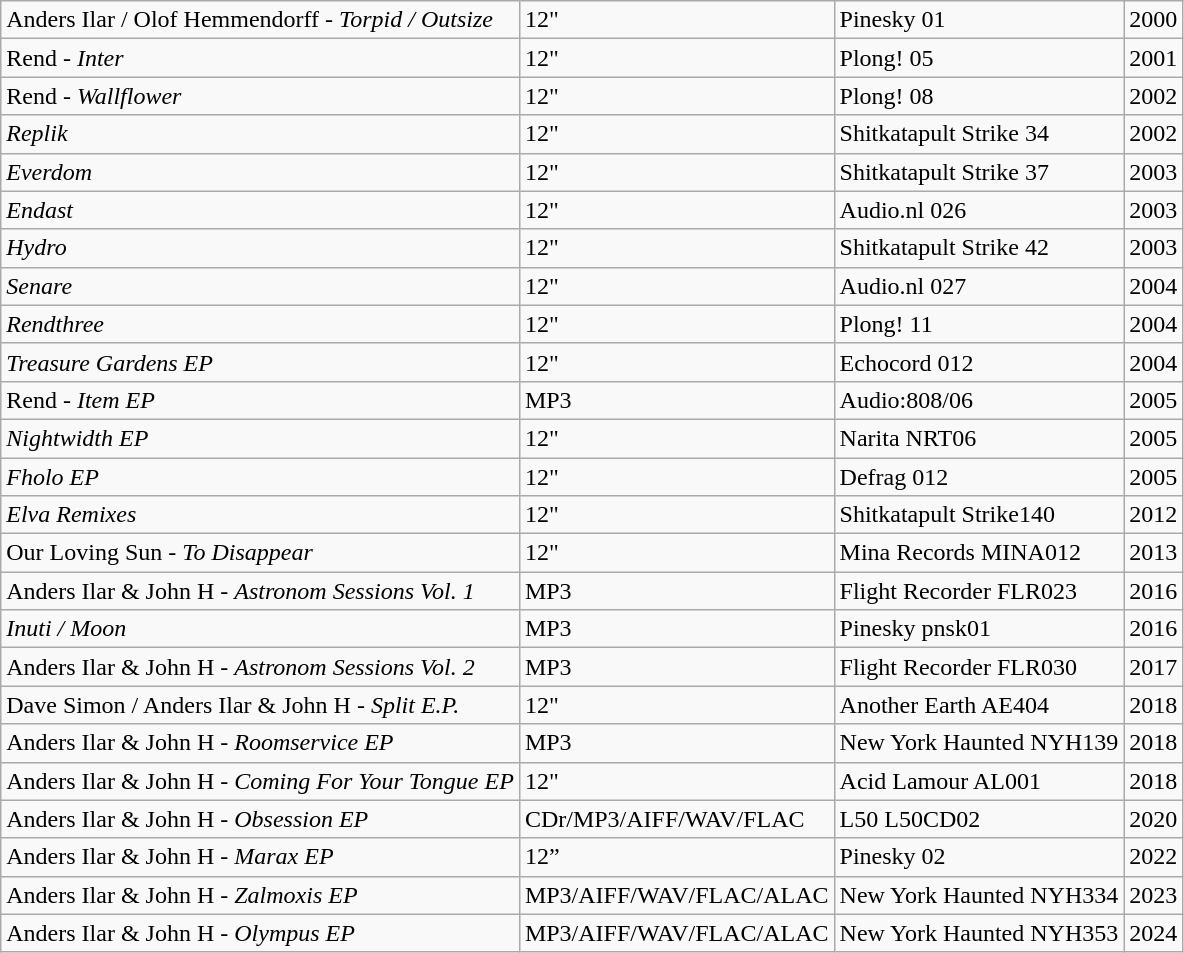<table class="wikitable">
<tr>
<td>Anders Ilar / Olof Hemmendorff - <em>Torpid / Outsize</em></td>
<td>12"</td>
<td>Pinesky 01</td>
<td>2000</td>
</tr>
<tr>
<td>Rend - <em>Inter</em></td>
<td>12"</td>
<td>Plong! 05</td>
<td>2001</td>
</tr>
<tr>
<td>Rend - <em>Wallflower</em></td>
<td>12"</td>
<td>Plong! 08</td>
<td>2002</td>
</tr>
<tr>
<td><em>Replik</em></td>
<td>12"</td>
<td>Shitkatapult Strike 34</td>
<td>2002</td>
</tr>
<tr>
<td><em>Everdom</em></td>
<td>12"</td>
<td>Shitkatapult Strike 37</td>
<td>2003</td>
</tr>
<tr>
<td><em>Endast</em></td>
<td>12"</td>
<td>Audio.nl 026</td>
<td>2003</td>
</tr>
<tr>
<td><em>Hydro</em></td>
<td>12"</td>
<td>Shitkatapult Strike 42</td>
<td>2003</td>
</tr>
<tr>
<td><em>Senare</em></td>
<td>12"</td>
<td>Audio.nl 027</td>
<td>2004</td>
</tr>
<tr>
<td><em>Rendthree</em></td>
<td>12"</td>
<td>Plong! 11</td>
<td>2004</td>
</tr>
<tr>
<td><em>Treasure Gardens EP</em></td>
<td>12"</td>
<td>Echocord 012</td>
<td>2004</td>
</tr>
<tr>
<td>Rend - <em>Item EP</em></td>
<td>MP3</td>
<td>Audio:808/06</td>
<td>2005</td>
</tr>
<tr>
<td><em>Nightwidth EP</em></td>
<td>12"</td>
<td>Narita NRT06</td>
<td>2005</td>
</tr>
<tr>
<td><em>Fholo EP</em></td>
<td>12"</td>
<td>Defrag 012</td>
<td>2005</td>
</tr>
<tr>
<td><em>Elva Remixes</em></td>
<td>12"</td>
<td>Shitkatapult Strike140</td>
<td>2012</td>
</tr>
<tr>
<td>Our Loving Sun - <em>To Disappear</em></td>
<td>12"</td>
<td>Mina Records MINA012</td>
<td>2013</td>
</tr>
<tr>
<td>Anders Ilar & John H - <em>Astronom Sessions Vol. 1</em></td>
<td>MP3</td>
<td>Flight Recorder FLR023</td>
<td>2016</td>
</tr>
<tr>
<td><em>Inuti / Moon</em></td>
<td>MP3</td>
<td>Pinesky pnsk01</td>
<td>2016</td>
</tr>
<tr>
<td>Anders Ilar & John H - <em>Astronom Sessions Vol. 2</em></td>
<td>MP3</td>
<td>Flight Recorder FLR030</td>
<td>2017</td>
</tr>
<tr>
<td>Dave Simon / Anders Ilar & John H - <em>Split E.P.</em></td>
<td>12"</td>
<td>Another Earth AE404</td>
<td>2018</td>
</tr>
<tr>
<td>Anders Ilar & John H - <em>Roomservice EP</em></td>
<td>MP3</td>
<td>New York Haunted NYH139</td>
<td>2018</td>
</tr>
<tr>
<td>Anders Ilar & John H - <em>Coming For Your Tongue EP</em></td>
<td>12"</td>
<td>Acid Lamour AL001</td>
<td>2018</td>
</tr>
<tr>
<td>Anders Ilar & John H - <em>Obsession EP</em></td>
<td>CDr/MP3/AIFF/WAV/FLAC</td>
<td>L50 L50CD02</td>
<td>2020</td>
</tr>
<tr>
<td>Anders Ilar & John H - <em>Marax EP</em></td>
<td>12”</td>
<td>Pinesky 02</td>
<td>2022</td>
</tr>
<tr>
<td>Anders Ilar & John H - <em>Zalmoxis EP</em></td>
<td>MP3/AIFF/WAV/FLAC/ALAC</td>
<td>New York Haunted NYH334</td>
<td>2023</td>
</tr>
<tr>
<td>Anders Ilar & John H - <em>Olympus EP</em></td>
<td>MP3/AIFF/WAV/FLAC/ALAC</td>
<td>New York Haunted NYH353</td>
<td>2024</td>
</tr>
</table>
